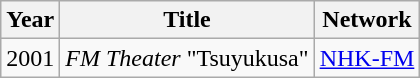<table class="wikitable">
<tr>
<th>Year</th>
<th>Title</th>
<th>Network</th>
</tr>
<tr>
<td>2001</td>
<td><em>FM Theater</em> "Tsuyukusa"</td>
<td><a href='#'>NHK-FM</a></td>
</tr>
</table>
